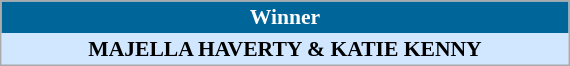<table align=center cellpadding="2" cellspacing="0" style="background: #f9f9f9; border: 1px #aaa solid; border-collapse: collapse; font-size: 90%;" width=30%>
<tr align=center bgcolor=#006699 style="color:white;">
<th width=100%><strong>Winner</strong></th>
</tr>
<tr align=center bgcolor=#D0E7FF>
<td align=center><strong>MAJELLA HAVERTY & KATIE KENNY</strong> </td>
</tr>
</table>
